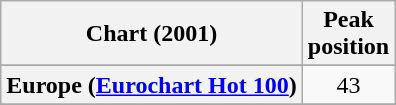<table class="wikitable sortable plainrowheaders" style="text-align:center">
<tr>
<th>Chart (2001)</th>
<th>Peak<br>position</th>
</tr>
<tr>
</tr>
<tr>
</tr>
<tr>
</tr>
<tr>
</tr>
<tr>
</tr>
<tr>
<th scope="row">Europe (<a href='#'>Eurochart Hot 100</a>)</th>
<td>43</td>
</tr>
<tr>
</tr>
<tr>
</tr>
<tr>
</tr>
<tr>
</tr>
<tr>
</tr>
<tr>
</tr>
<tr>
</tr>
<tr>
</tr>
<tr>
</tr>
<tr>
</tr>
<tr>
</tr>
<tr>
</tr>
<tr>
</tr>
<tr>
</tr>
<tr>
</tr>
</table>
